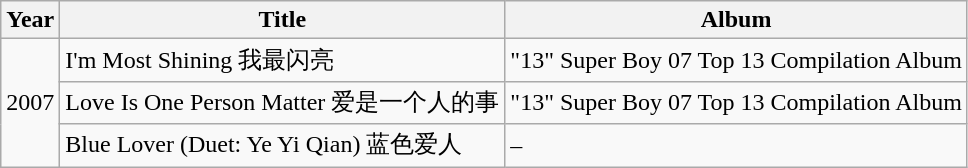<table class="wikitable">
<tr>
<th>Year</th>
<th>Title</th>
<th>Album</th>
</tr>
<tr>
<td rowspan="3">2007</td>
<td>I'm Most Shining 我最闪亮</td>
<td>"13" Super Boy 07 Top 13 Compilation Album</td>
</tr>
<tr>
<td>Love Is One Person Matter 爱是一个人的事</td>
<td>"13" Super Boy 07 Top 13 Compilation Album</td>
</tr>
<tr>
<td>Blue Lover (Duet: Ye Yi Qian) 蓝色爱人</td>
<td>–</td>
</tr>
</table>
